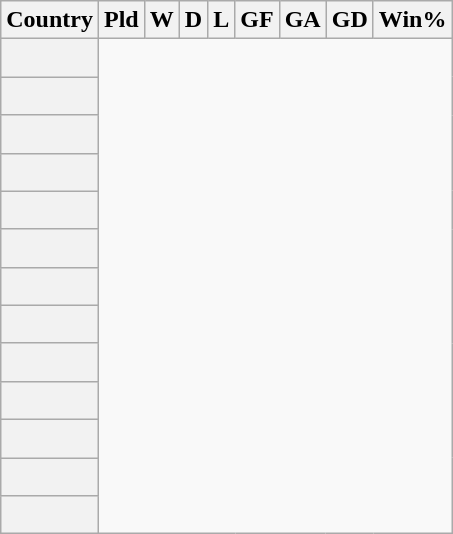<table class="wikitable sortable plainrowheaders" style="text-align:center">
<tr>
<th scope="col">Country</th>
<th scope="col">Pld</th>
<th scope="col">W</th>
<th scope="col">D</th>
<th scope="col">L</th>
<th scope="col">GF</th>
<th scope="col">GA</th>
<th scope="col">GD</th>
<th scope="col">Win%</th>
</tr>
<tr>
<th scope="row" align=left><br></th>
</tr>
<tr>
<th scope="row" align=left><br></th>
</tr>
<tr>
<th scope="row" align=left><br></th>
</tr>
<tr>
<th scope="row" align=left><br></th>
</tr>
<tr>
<th scope="row" align=left><br></th>
</tr>
<tr>
<th scope="row" align=left><br></th>
</tr>
<tr>
<th scope="row" align=left><br></th>
</tr>
<tr>
<th scope="row" align=left><br></th>
</tr>
<tr>
<th scope="row" align=left><br></th>
</tr>
<tr>
<th scope="row" align=left><br></th>
</tr>
<tr>
<th scope="row" align=left><br></th>
</tr>
<tr>
<th scope="row" align=left><br></th>
</tr>
<tr>
<th scope="row" align=left><br></th>
</tr>
</table>
